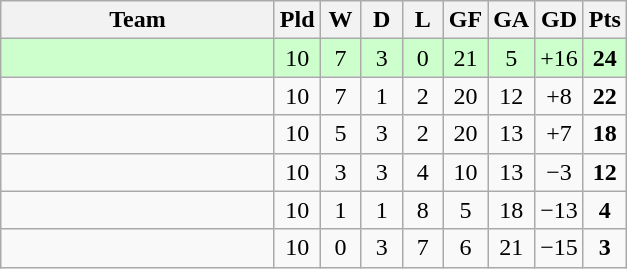<table class="wikitable" style="text-align: center;">
<tr>
<th width="175">Team</th>
<th width="20">Pld</th>
<th width="20">W</th>
<th width="20">D</th>
<th width="20">L</th>
<th width="20">GF</th>
<th width="20">GA</th>
<th width="20">GD</th>
<th width="20">Pts</th>
</tr>
<tr bgcolor="#ccffcc">
<td align=left></td>
<td>10</td>
<td>7</td>
<td>3</td>
<td>0</td>
<td>21</td>
<td>5</td>
<td>+16</td>
<td><strong>24</strong></td>
</tr>
<tr>
<td align="left"></td>
<td>10</td>
<td>7</td>
<td>1</td>
<td>2</td>
<td>20</td>
<td>12</td>
<td>+8</td>
<td><strong>22</strong></td>
</tr>
<tr>
<td align="left"></td>
<td>10</td>
<td>5</td>
<td>3</td>
<td>2</td>
<td>20</td>
<td>13</td>
<td>+7</td>
<td><strong>18</strong></td>
</tr>
<tr>
<td align="left"></td>
<td>10</td>
<td>3</td>
<td>3</td>
<td>4</td>
<td>10</td>
<td>13</td>
<td>−3</td>
<td><strong>12</strong></td>
</tr>
<tr>
<td align="left"></td>
<td>10</td>
<td>1</td>
<td>1</td>
<td>8</td>
<td>5</td>
<td>18</td>
<td>−13</td>
<td><strong>4</strong></td>
</tr>
<tr>
<td align="left"></td>
<td>10</td>
<td>0</td>
<td>3</td>
<td>7</td>
<td>6</td>
<td>21</td>
<td>−15</td>
<td><strong>3</strong></td>
</tr>
</table>
